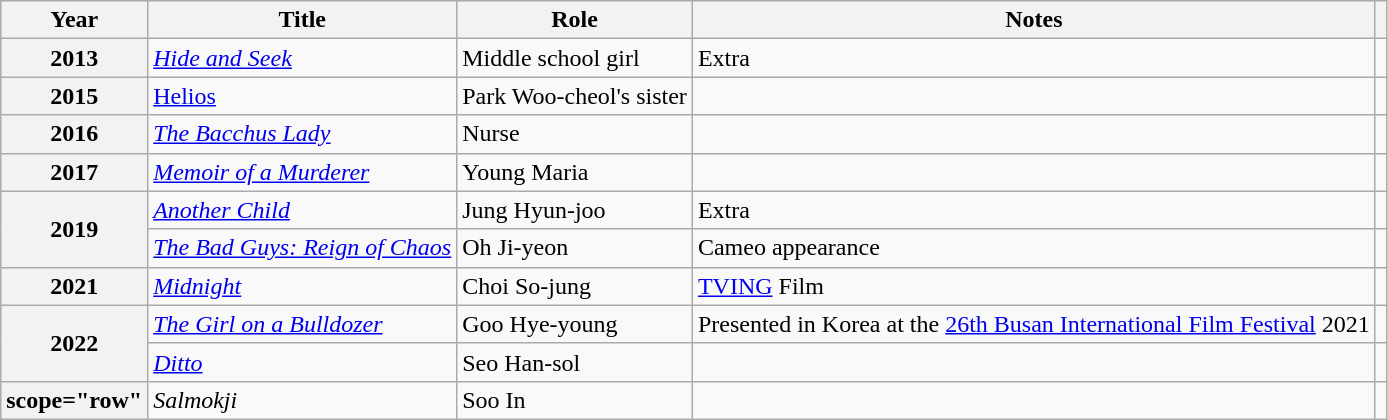<table class="wikitable plainrowheaders sortable">
<tr>
<th scope="col">Year</th>
<th scope="col">Title</th>
<th scope="col">Role</th>
<th scope="col">Notes</th>
<th scope="col" class="unsortable"></th>
</tr>
<tr>
<th scope="row">2013</th>
<td><em><a href='#'>Hide and Seek</a></em></td>
<td>Middle school girl</td>
<td>Extra</td>
<td style="text-align:center"></td>
</tr>
<tr>
<th scope="row">2015</th>
<td><a href='#'>Helios</a></td>
<td>Park Woo-cheol's sister</td>
<td></td>
<td style="text-align:center"></td>
</tr>
<tr>
<th scope="row">2016</th>
<td><em><a href='#'>The Bacchus Lady</a></em></td>
<td>Nurse</td>
<td></td>
<td style="text-align:center"></td>
</tr>
<tr>
<th scope="row">2017</th>
<td><em><a href='#'>Memoir of a Murderer</a></em></td>
<td>Young Maria</td>
<td></td>
<td style="text-align:center"></td>
</tr>
<tr>
<th scope="row" rowspan="2">2019</th>
<td><em><a href='#'>Another Child</a></em></td>
<td>Jung Hyun-joo</td>
<td>Extra</td>
<td style="text-align:center"></td>
</tr>
<tr>
<td><em><a href='#'>The Bad Guys: Reign of Chaos</a></em></td>
<td>Oh Ji-yeon</td>
<td>Cameo appearance</td>
<td style="text-align:center"></td>
</tr>
<tr>
<th scope="row">2021</th>
<td><em><a href='#'>Midnight</a></em></td>
<td>Choi So-jung</td>
<td><a href='#'>TVING</a> Film</td>
<td style="text-align:center"></td>
</tr>
<tr>
<th scope="row" rowspan="2">2022</th>
<td><em><a href='#'>The Girl on a Bulldozer</a></em></td>
<td>Goo Hye-young</td>
<td>Presented in Korea at the <a href='#'>26th Busan International Film Festival</a> 2021</td>
<td style="text-align:center"></td>
</tr>
<tr>
<td><em><a href='#'>Ditto</a></em></td>
<td>Seo Han-sol</td>
<td></td>
<td style="text-align:center"></td>
</tr>
<tr>
<th>scope="row" </th>
<td><em>Salmokji</em></td>
<td>Soo In</td>
<td></td>
<td style="text-align:center"></td>
</tr>
</table>
